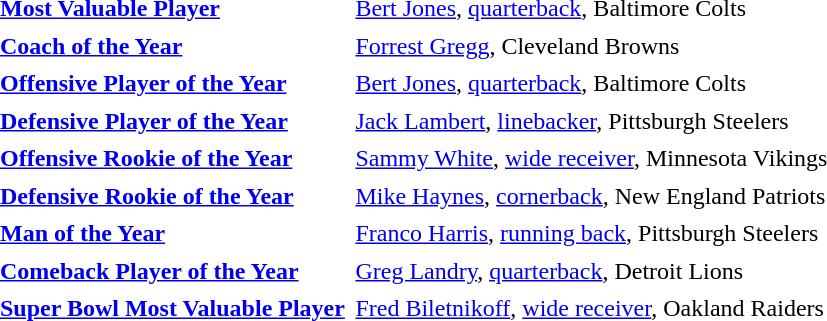<table cellpadding="3" cellspacing="1">
<tr>
<td><strong><a href='#'>Most Valuable Player</a></strong></td>
<td><a href='#'>Bert Jones</a>, <a href='#'>quarterback</a>, Baltimore Colts</td>
</tr>
<tr>
<td><strong><a href='#'>Coach of the Year</a></strong></td>
<td><a href='#'>Forrest Gregg</a>, Cleveland Browns</td>
</tr>
<tr>
<td><strong><a href='#'>Offensive Player of the Year</a></strong></td>
<td><a href='#'>Bert Jones</a>, <a href='#'>quarterback</a>, Baltimore Colts</td>
</tr>
<tr>
<td><strong><a href='#'>Defensive Player of the Year</a></strong></td>
<td><a href='#'>Jack Lambert</a>, <a href='#'>linebacker</a>, Pittsburgh Steelers</td>
</tr>
<tr>
<td><strong><a href='#'>Offensive Rookie of the Year</a></strong></td>
<td><a href='#'>Sammy White</a>, <a href='#'>wide receiver</a>, Minnesota Vikings</td>
</tr>
<tr>
<td><strong><a href='#'>Defensive Rookie of the Year</a></strong></td>
<td><a href='#'>Mike Haynes</a>, <a href='#'>cornerback</a>, New England Patriots</td>
</tr>
<tr>
<td><strong><a href='#'>Man of the Year</a></strong></td>
<td><a href='#'>Franco Harris</a>, <a href='#'>running back</a>, Pittsburgh Steelers</td>
</tr>
<tr>
<td><strong><a href='#'>Comeback Player of the Year</a></strong></td>
<td><a href='#'>Greg Landry</a>, <a href='#'>quarterback</a>, Detroit Lions</td>
</tr>
<tr>
<td><strong><a href='#'>Super Bowl Most Valuable Player</a></strong></td>
<td><a href='#'>Fred Biletnikoff</a>, <a href='#'>wide receiver</a>, Oakland Raiders</td>
</tr>
</table>
